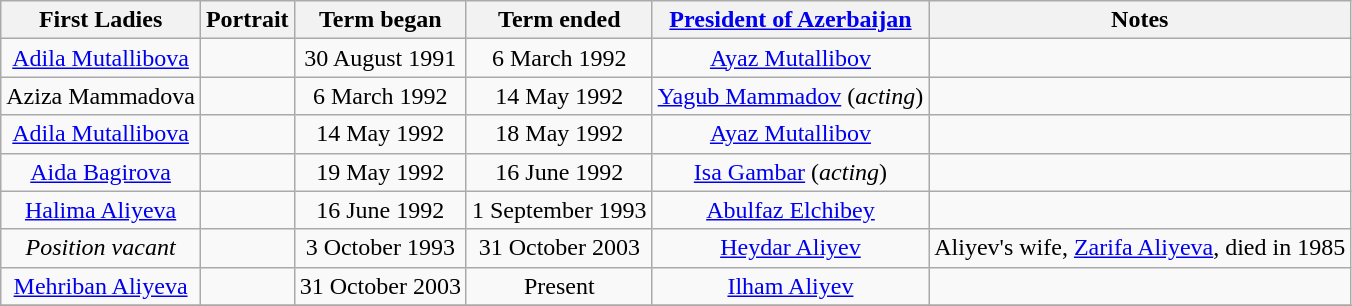<table class="wikitable" style="text-align:center">
<tr>
<th>First Ladies</th>
<th>Portrait</th>
<th>Term began</th>
<th>Term ended</th>
<th><a href='#'>President of Azerbaijan</a></th>
<th>Notes</th>
</tr>
<tr>
<td><a href='#'>Adila Mutallibova</a></td>
<td></td>
<td>30 August 1991</td>
<td>6 March 1992</td>
<td><a href='#'>Ayaz Mutallibov</a></td>
<td></td>
</tr>
<tr>
<td>Aziza Mammadova</td>
<td></td>
<td>6 March 1992</td>
<td>14 May 1992</td>
<td><a href='#'>Yagub Mammadov</a> (<em>acting</em>)</td>
<td></td>
</tr>
<tr>
<td><a href='#'>Adila Mutallibova</a></td>
<td></td>
<td>14 May 1992</td>
<td>18 May 1992</td>
<td><a href='#'>Ayaz Mutallibov</a></td>
<td></td>
</tr>
<tr>
<td><a href='#'>Aida Bagirova</a></td>
<td></td>
<td>19 May 1992</td>
<td>16 June 1992</td>
<td><a href='#'>Isa Gambar</a> (<em>acting</em>)</td>
<td></td>
</tr>
<tr>
<td><a href='#'>Halima Aliyeva</a></td>
<td></td>
<td>16 June 1992</td>
<td>1 September 1993</td>
<td><a href='#'>Abulfaz Elchibey</a></td>
<td></td>
</tr>
<tr>
<td><em>Position vacant</em></td>
<td></td>
<td>3 October 1993</td>
<td>31 October 2003</td>
<td><a href='#'>Heydar Aliyev</a></td>
<td>Aliyev's wife, <a href='#'>Zarifa Aliyeva</a>, died in 1985</td>
</tr>
<tr>
<td><a href='#'>Mehriban Aliyeva</a></td>
<td></td>
<td>31 October 2003</td>
<td>Present</td>
<td><a href='#'>Ilham Aliyev</a></td>
<td></td>
</tr>
<tr>
</tr>
</table>
